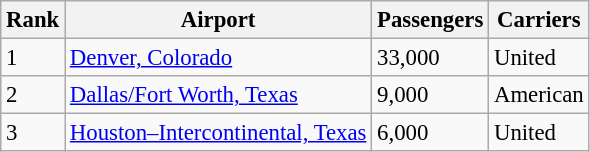<table class="wikitable sortable" style="font-size:95%">
<tr>
<th>Rank</th>
<th>Airport</th>
<th>Passengers</th>
<th>Carriers</th>
</tr>
<tr>
<td>1</td>
<td><a href='#'>Denver, Colorado</a></td>
<td>33,000</td>
<td>United</td>
</tr>
<tr>
<td>2</td>
<td><a href='#'>Dallas/Fort Worth, Texas</a></td>
<td>9,000</td>
<td>American</td>
</tr>
<tr>
<td>3</td>
<td><a href='#'>Houston–Intercontinental, Texas</a></td>
<td>6,000</td>
<td>United</td>
</tr>
</table>
